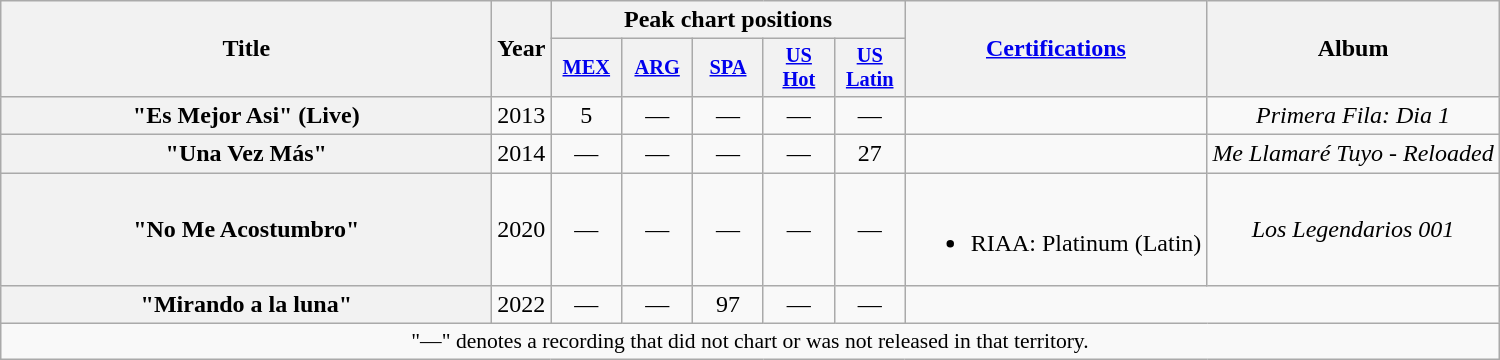<table class="wikitable plainrowheaders" style="text-align:center;">
<tr>
<th scope="col" rowspan="2" style="width:20em;">Title</th>
<th scope="col" rowspan="2">Year</th>
<th scope="col" colspan="5">Peak chart positions</th>
<th scope="col" rowspan="2"><a href='#'>Certifications</a></th>
<th scope="col" rowspan="2">Album</th>
</tr>
<tr>
<th scope="col" style="width:3em;font-size:85%;"><a href='#'>MEX</a><br></th>
<th scope="col" style="width:3em;font-size:85%;"><a href='#'>ARG</a><br></th>
<th scope="col" style="width:3em;font-size:85%;"><a href='#'>SPA</a><br></th>
<th scope="col" style="width:3em;font-size:85%;"><a href='#'>US<br>Hot</a><br></th>
<th scope="col" style="width:3em;font-size:85%;"><a href='#'>US<br>Latin</a><br></th>
</tr>
<tr>
<th scope="row">"Es Mejor Asi" (Live)<br></th>
<td>2013</td>
<td>5</td>
<td>—</td>
<td>—</td>
<td>—</td>
<td>—</td>
<td></td>
<td><em>Primera Fila: Dia 1</em></td>
</tr>
<tr>
<th scope="row">"Una Vez Más"<br></th>
<td>2014</td>
<td>—</td>
<td>—</td>
<td>—</td>
<td>—</td>
<td>27</td>
<td></td>
<td><em>Me Llamaré Tuyo - Reloaded</em></td>
</tr>
<tr>
<th scope="row">"No Me Acostumbro"<br></th>
<td>2020</td>
<td>—</td>
<td>—</td>
<td>—</td>
<td>—</td>
<td>—</td>
<td><br><ul><li>RIAA: Platinum (Latin)</li></ul></td>
<td><em>Los Legendarios 001</em></td>
</tr>
<tr>
<th scope="row">"Mirando a la luna"<br></th>
<td>2022</td>
<td>—</td>
<td>—</td>
<td>97</td>
<td>—</td>
<td>—</td>
</tr>
<tr>
<td colspan="15" style="font-size:90%">"—" denotes a recording that did not chart or was not released in that territory.</td>
</tr>
</table>
